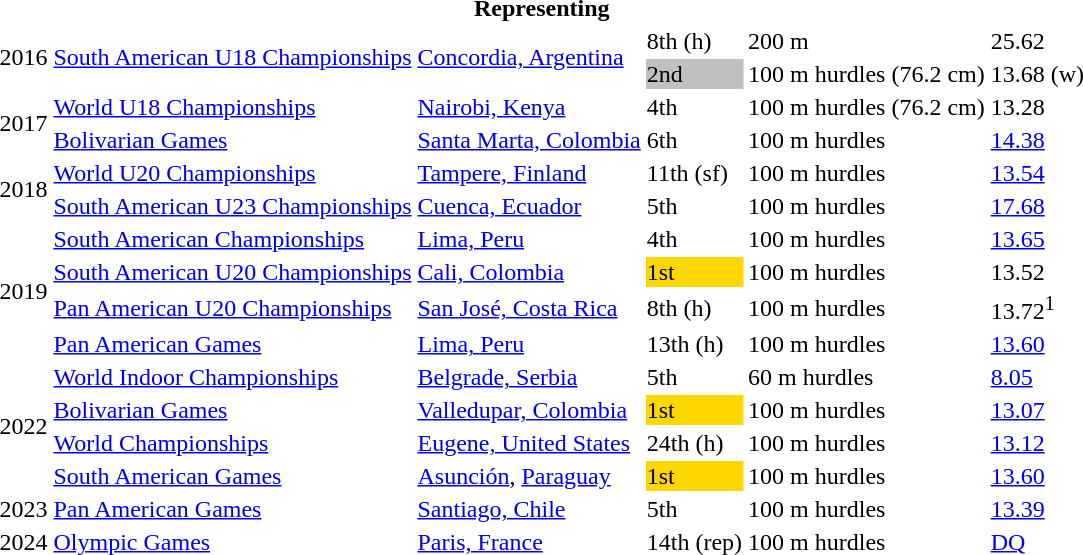<table>
<tr>
<th colspan="6">Representing </th>
</tr>
<tr>
<td rowspan=2>2016</td>
<td rowspan=2><a href='#'>South American U18 Championships</a></td>
<td rowspan=2><a href='#'>Concordia, Argentina</a></td>
<td>8th (h)</td>
<td>200 m</td>
<td>25.62</td>
</tr>
<tr>
<td bgcolor=silver>2nd</td>
<td>100 m hurdles (76.2 cm)</td>
<td>13.68 (w)</td>
</tr>
<tr>
<td rowspan=2>2017</td>
<td><a href='#'>World U18 Championships</a></td>
<td><a href='#'>Nairobi, Kenya</a></td>
<td>4th</td>
<td>100 m hurdles (76.2 cm)</td>
<td>13.28</td>
</tr>
<tr>
<td><a href='#'>Bolivarian Games</a></td>
<td><a href='#'>Santa Marta, Colombia</a></td>
<td>6th</td>
<td>100 m hurdles</td>
<td><a href='#'>14.38</a></td>
</tr>
<tr>
<td rowspan=2>2018</td>
<td><a href='#'>World U20 Championships</a></td>
<td><a href='#'>Tampere, Finland</a></td>
<td>11th (sf)</td>
<td>100 m hurdles</td>
<td><a href='#'>13.54</a></td>
</tr>
<tr>
<td><a href='#'>South American U23 Championships</a></td>
<td><a href='#'>Cuenca, Ecuador</a></td>
<td>5th</td>
<td>100 m hurdles</td>
<td><a href='#'>17.68</a></td>
</tr>
<tr>
<td rowspan=4>2019</td>
<td><a href='#'>South American Championships</a></td>
<td><a href='#'>Lima, Peru</a></td>
<td>4th</td>
<td>100 m hurdles</td>
<td><a href='#'>13.65</a></td>
</tr>
<tr>
<td><a href='#'>South American U20 Championships</a></td>
<td><a href='#'>Cali, Colombia</a></td>
<td bgcolor=gold>1st</td>
<td>100 m hurdles</td>
<td>13.52</td>
</tr>
<tr>
<td><a href='#'>Pan American U20 Championships</a></td>
<td><a href='#'>San José, Costa Rica</a></td>
<td>8th (h)</td>
<td>100 m hurdles</td>
<td>13.72<sup>1</sup></td>
</tr>
<tr>
<td><a href='#'>Pan American Games</a></td>
<td><a href='#'>Lima, Peru</a></td>
<td>13th (h)</td>
<td>100 m hurdles</td>
<td><a href='#'>13.60</a></td>
</tr>
<tr>
<td rowspan=4>2022</td>
<td><a href='#'>World Indoor Championships</a></td>
<td><a href='#'>Belgrade, Serbia</a></td>
<td>5th</td>
<td>60 m hurdles</td>
<td><a href='#'>8.05</a></td>
</tr>
<tr>
<td><a href='#'>Bolivarian Games</a></td>
<td><a href='#'>Valledupar, Colombia</a></td>
<td bgcolor=gold>1st</td>
<td>100 m hurdles</td>
<td><a href='#'>13.07</a></td>
</tr>
<tr>
<td><a href='#'>World Championships</a></td>
<td><a href='#'>Eugene, United States</a></td>
<td>24th (h)</td>
<td>100 m hurdles</td>
<td><a href='#'>13.12</a></td>
</tr>
<tr>
<td><a href='#'>South American Games</a></td>
<td><a href='#'>Asunción</a>, <a href='#'>Paraguay</a></td>
<td bgcolor=gold>1st</td>
<td>100 m hurdles</td>
<td><a href='#'>13.60</a></td>
</tr>
<tr>
<td>2023</td>
<td><a href='#'>Pan American Games</a></td>
<td><a href='#'>Santiago, Chile</a></td>
<td>5th</td>
<td>100 m hurdles</td>
<td><a href='#'>13.39</a></td>
</tr>
<tr>
<td>2024</td>
<td><a href='#'>Olympic Games</a></td>
<td><a href='#'>Paris, France</a></td>
<td>14th (rep)</td>
<td>100 m hurdles</td>
<td><a href='#'>DQ</a></td>
</tr>
</table>
